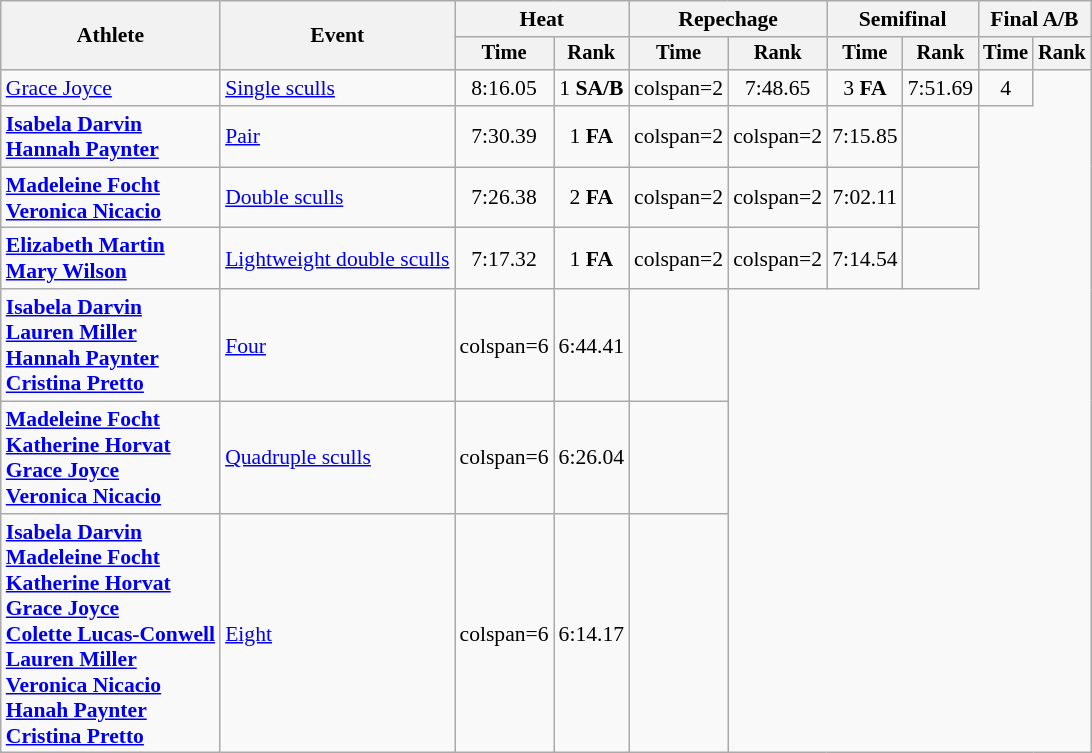<table class=wikitable style=font-size:90%;text-align:center>
<tr>
<th rowspan=2>Athlete</th>
<th rowspan=2>Event</th>
<th colspan=2>Heat</th>
<th colspan=2>Repechage</th>
<th colspan=2>Semifinal</th>
<th colspan=2>Final A/B</th>
</tr>
<tr style=font-size:95%>
<th>Time</th>
<th>Rank</th>
<th>Time</th>
<th>Rank</th>
<th>Time</th>
<th>Rank</th>
<th>Time</th>
<th>Rank</th>
</tr>
<tr>
<td align=left><a href='#'>Grace Joyce</a></td>
<td align=left><a href='#'>Single sculls</a></td>
<td>8:16.05</td>
<td>1 <strong>SA/B</strong></td>
<td>colspan=2 </td>
<td>7:48.65</td>
<td>3 <strong>FA</strong></td>
<td>7:51.69</td>
<td>4</td>
</tr>
<tr>
<td align=left><strong><a href='#'>Isabela Darvin</a><br><a href='#'>Hannah Paynter</a></strong></td>
<td align=left><a href='#'>Pair</a></td>
<td>7:30.39</td>
<td>1 <strong>FA</strong></td>
<td>colspan=2 </td>
<td>colspan=2 </td>
<td>7:15.85</td>
<td></td>
</tr>
<tr>
<td align=left><strong><a href='#'>Madeleine Focht</a><br><a href='#'>Veronica Nicacio</a></strong></td>
<td align=left><a href='#'>Double sculls</a></td>
<td>7:26.38</td>
<td>2 <strong>FA</strong></td>
<td>colspan=2 </td>
<td>colspan=2 </td>
<td>7:02.11</td>
<td></td>
</tr>
<tr>
<td align=left><strong><a href='#'>Elizabeth Martin</a><br><a href='#'>Mary Wilson</a></strong></td>
<td align=left><a href='#'>Lightweight double sculls</a></td>
<td>7:17.32</td>
<td>1 <strong>FA</strong></td>
<td>colspan=2 </td>
<td>colspan=2 </td>
<td>7:14.54</td>
<td></td>
</tr>
<tr>
<td align=left><strong><a href='#'>Isabela Darvin</a><br><a href='#'>Lauren Miller</a><br><a href='#'>Hannah Paynter</a><br><a href='#'>Cristina Pretto</a></strong></td>
<td align=left><a href='#'>Four</a></td>
<td>colspan=6 </td>
<td>6:44.41</td>
<td></td>
</tr>
<tr>
<td align=left><strong><a href='#'>Madeleine Focht</a><br><a href='#'>Katherine Horvat</a><br><a href='#'>Grace Joyce</a><br><a href='#'>Veronica Nicacio</a></strong></td>
<td align=left><a href='#'>Quadruple sculls</a></td>
<td>colspan=6 </td>
<td>6:26.04</td>
<td></td>
</tr>
<tr>
<td align=left><strong><a href='#'>Isabela Darvin</a><br><a href='#'>Madeleine Focht</a><br><a href='#'>Katherine Horvat</a><br><a href='#'>Grace Joyce</a><br><a href='#'>Colette Lucas-Conwell</a><br><a href='#'>Lauren Miller</a><br><a href='#'>Veronica Nicacio</a><br><a href='#'>Hanah Paynter</a><br><a href='#'>Cristina Pretto</a></strong></td>
<td align=left><a href='#'>Eight</a></td>
<td>colspan=6 </td>
<td>6:14.17</td>
<td></td>
</tr>
</table>
